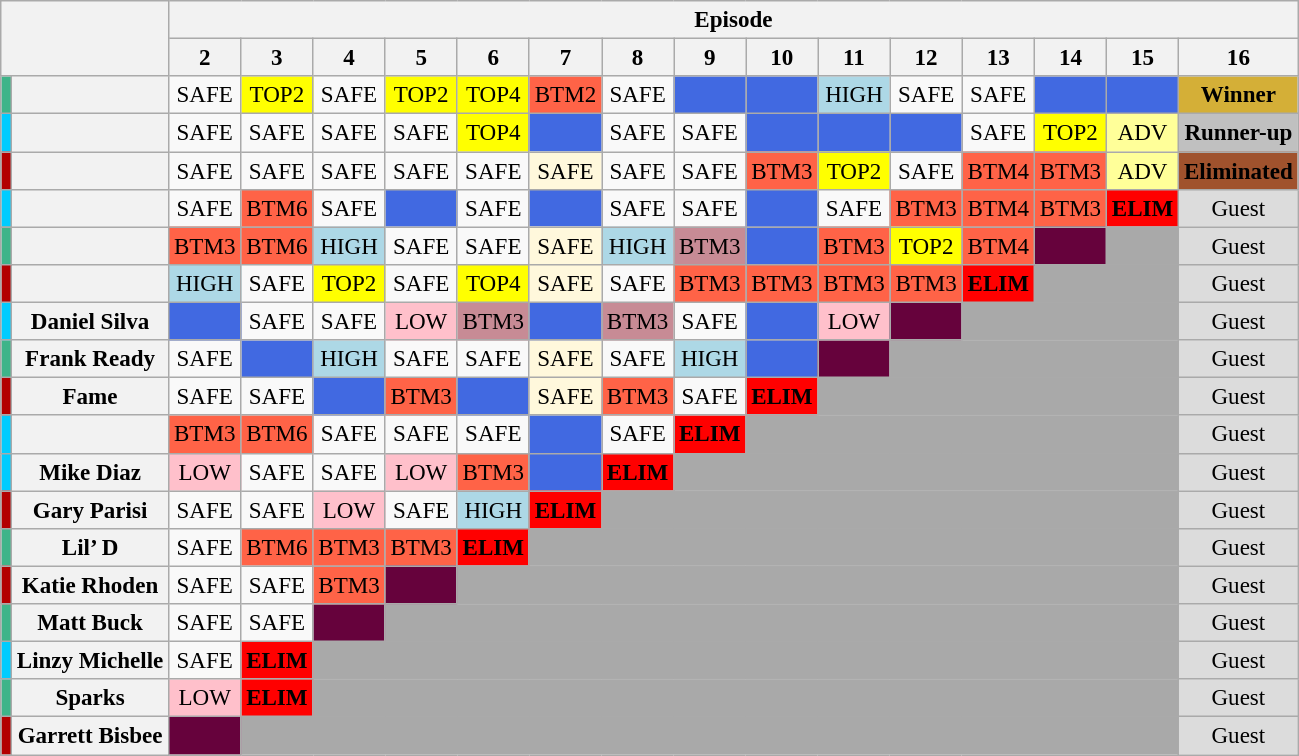<table class="wikitable" style="text-align:center;font-size:96%">
<tr>
<th rowspan=2 colspan=2></th>
<th colspan=15>Episode</th>
</tr>
<tr>
<th>2</th>
<th>3</th>
<th>4</th>
<th>5</th>
<th>6</th>
<th>7</th>
<th>8</th>
<th>9</th>
<th>10</th>
<th>11</th>
<th>12</th>
<th>13</th>
<th>14</th>
<th>15</th>
<th>16</th>
</tr>
<tr>
<td style="background:#3EB489"></td>
<th></th>
<td>SAFE</td>
<td style="background:yellow ;">TOP2</td>
<td>SAFE</td>
<td style="background:yellow ;">TOP2</td>
<td style="background:yellow ;">TOP4</td>
<td style="background:tomato;">BTM2</td>
<td>SAFE</td>
<td style="background:royalblue;"><strong></strong></td>
<td style="background:royalblue;"><strong></strong></td>
<td style="background:lightblue;">HIGH</td>
<td>SAFE</td>
<td>SAFE</td>
<td style="background:royalblue;"><strong></strong></td>
<td style="background:royalblue;"><strong></strong></td>
<td style="background: #D4AF37" nowrap><strong>Winner</strong></td>
</tr>
<tr>
<td style="background:#00CCFF"></td>
<th></th>
<td>SAFE</td>
<td>SAFE</td>
<td>SAFE</td>
<td>SAFE</td>
<td style="background:yellow ;">TOP4</td>
<td style="background:royalblue;"><strong></strong></td>
<td>SAFE</td>
<td>SAFE</td>
<td style="background:royalblue;"><strong></strong></td>
<td style="background:royalblue;"><strong></strong></td>
<td style="background:royalblue;"><strong></strong></td>
<td>SAFE</td>
<td style="background:yellow ;">TOP2</td>
<td style="background:#FFFF99;">ADV</td>
<td style="background:silver" nowrap><strong>Runner-up</strong></td>
</tr>
<tr>
<td style="background:#B30000"></td>
<th></th>
<td>SAFE</td>
<td>SAFE</td>
<td>SAFE</td>
<td>SAFE</td>
<td>SAFE</td>
<td style="background:cornsilk;">SAFE</td>
<td>SAFE</td>
<td>SAFE</td>
<td style="background:tomato;">BTM3</td>
<td style="background:yellow ;">TOP2</td>
<td>SAFE</td>
<td style="background:tomato;">BTM4</td>
<td style="background:tomato;">BTM3</td>
<td style="background:#FFFF99;">ADV</td>
<td style="background:sienna;"><strong>Eliminated</strong></td>
</tr>
<tr>
<td style="background:#00CCFF"></td>
<th></th>
<td>SAFE</td>
<td style="background:tomato;">BTM6</td>
<td>SAFE</td>
<td style="background:royalblue;"><strong></strong></td>
<td>SAFE</td>
<td style="background:royalblue;"><strong></strong></td>
<td>SAFE</td>
<td>SAFE</td>
<td style="background:royalblue;"><strong></strong></td>
<td>SAFE</td>
<td style="background:tomato;">BTM3</td>
<td style="background:tomato;">BTM4</td>
<td style="background:tomato;">BTM3</td>
<td style="background:red;"><strong>ELIM</strong></td>
<td bgcolor="gainsboro">Guest</td>
</tr>
<tr>
<td style="background:#3EB489"></td>
<th></th>
<td style="background:tomato;">BTM3</td>
<td style="background:tomato;">BTM6</td>
<td style="background:lightblue;">HIGH</td>
<td>SAFE</td>
<td>SAFE</td>
<td style="background:cornsilk;">SAFE</td>
<td style="background:lightblue;">HIGH</td>
<td style="background:#C78B95;">BTM3</td>
<td style="background:royalblue;"><strong></strong></td>
<td style="background:tomato;">BTM3</td>
<td style="background:yellow ;">TOP2</td>
<td style="background:tomato;">BTM4</td>
<td style="background:#66023C;"><strong></strong></td>
<td bgcolor="darkgray" colspan="1"></td>
<td bgcolor="gainsboro">Guest</td>
</tr>
<tr>
<td style="background:#B30000"></td>
<th></th>
<td style="background:lightblue;">HIGH</td>
<td>SAFE</td>
<td style="background:yellow ;">TOP2</td>
<td>SAFE</td>
<td style="background:yellow ;">TOP4</td>
<td style="background:cornsilk;">SAFE</td>
<td>SAFE</td>
<td style="background:tomato;">BTM3</td>
<td style="background:tomato;">BTM3</td>
<td style="background:tomato;">BTM3</td>
<td style="background:tomato;">BTM3</td>
<td style="background:red;"><strong>ELIM</strong></td>
<td bgcolor="darkgray" colspan="2"></td>
<td bgcolor="gainsboro">Guest</td>
</tr>
<tr>
<td style="background:#00CCFF"></td>
<th>Daniel Silva</th>
<td style="background:royalblue;"><strong></strong></td>
<td>SAFE</td>
<td>SAFE</td>
<td style="background:pink;">LOW</td>
<td style="background:#C78B95;">BTM3</td>
<td style="background:royalblue;"><strong></strong></td>
<td style="background:#C78B95;">BTM3</td>
<td>SAFE</td>
<td style="background:royalblue;"><strong></strong></td>
<td style="background:pink;">LOW</td>
<td style="background:#66023C;"><strong></strong></td>
<td bgcolor="darkgray" colspan="3"></td>
<td bgcolor="gainsboro">Guest</td>
</tr>
<tr>
<td style="background:#3EB489"></td>
<th>Frank Ready</th>
<td>SAFE</td>
<td style="background:royalblue;"><strong></strong></td>
<td style="background:lightblue;">HIGH</td>
<td>SAFE</td>
<td>SAFE</td>
<td style="background:cornsilk;">SAFE</td>
<td>SAFE</td>
<td style="background:lightblue;">HIGH</td>
<td style="background:royalblue;"><strong></strong></td>
<td style="background:#66023C;"><strong></strong></td>
<td bgcolor="darkgray" colspan="4"></td>
<td bgcolor="gainsboro">Guest</td>
</tr>
<tr>
<td style="background:#B30000"></td>
<th>Fame</th>
<td>SAFE</td>
<td>SAFE</td>
<td style="background:royalblue;"><strong></strong></td>
<td style="background:tomato;">BTM3</td>
<td style="background:royalblue;"><strong></strong></td>
<td style="background:cornsilk;">SAFE</td>
<td style="background:tomato;">BTM3</td>
<td>SAFE</td>
<td style="background:red;"><strong>ELIM</strong></td>
<td bgcolor="darkgray" colspan="5"></td>
<td bgcolor="gainsboro">Guest</td>
</tr>
<tr>
<td style="background:#00CCFF"></td>
<th></th>
<td style="background:tomato;">BTM3</td>
<td style="background:tomato;">BTM6</td>
<td>SAFE</td>
<td>SAFE</td>
<td>SAFE</td>
<td style="background:royalblue;"><strong></strong></td>
<td>SAFE</td>
<td style="background:red;"><strong>ELIM</strong></td>
<td bgcolor="darkgray" colspan="6"></td>
<td bgcolor="gainsboro">Guest</td>
</tr>
<tr>
<td style="background:#00CCFF"></td>
<th>Mike Diaz</th>
<td style="background:pink;">LOW</td>
<td>SAFE</td>
<td>SAFE</td>
<td style="background:pink;">LOW</td>
<td style="background:tomato;">BTM3</td>
<td style="background:royalblue;"><strong></strong></td>
<td style="background:red;"><strong>ELIM</strong></td>
<td bgcolor="darkgray" colspan="7"></td>
<td bgcolor="gainsboro">Guest</td>
</tr>
<tr>
<td style="background:#B30000"></td>
<th>Gary Parisi</th>
<td>SAFE</td>
<td>SAFE</td>
<td style="background:pink;">LOW</td>
<td>SAFE</td>
<td style="background:lightblue;">HIGH</td>
<td style="background:red;"><strong>ELIM</strong></td>
<td bgcolor="darkgray" colspan="8"></td>
<td bgcolor="gainsboro">Guest</td>
</tr>
<tr>
<td style="background:#3EB489"></td>
<th>Lil’ D</th>
<td>SAFE</td>
<td style="background:tomato;">BTM6</td>
<td style="background:tomato;">BTM3</td>
<td style="background:tomato;">BTM3</td>
<td style="background:red;"><strong>ELIM</strong></td>
<td bgcolor="darkgray" colspan="9"></td>
<td bgcolor="gainsboro">Guest</td>
</tr>
<tr>
<td style="background:#B30000"></td>
<th>Katie Rhoden</th>
<td>SAFE</td>
<td>SAFE</td>
<td style="background:tomato;">BTM3</td>
<td style="background:#66023C;"><strong></strong></td>
<td bgcolor="darkgray" colspan="10"></td>
<td bgcolor="gainsboro">Guest</td>
</tr>
<tr>
<td style="background:#3EB489"></td>
<th>Matt Buck</th>
<td>SAFE</td>
<td>SAFE</td>
<td style="background:#66023C;"><strong></strong></td>
<td bgcolor="darkgray" colspan="11"></td>
<td bgcolor="gainsboro">Guest</td>
</tr>
<tr>
<td style="background:#00CCFF"></td>
<th>Linzy Michelle</th>
<td>SAFE</td>
<td style="background:red;"><strong>ELIM</strong></td>
<td bgcolor="darkgray" colspan="12"></td>
<td bgcolor="gainsboro">Guest</td>
</tr>
<tr>
<td style="background:#3EB489"></td>
<th>Sparks</th>
<td style="background:pink;">LOW</td>
<td style="background:red;"><strong>ELIM</strong></td>
<td bgcolor="darkgray" colspan="12"></td>
<td bgcolor="gainsboro">Guest</td>
</tr>
<tr>
<td style="background:#B30000"></td>
<th>Garrett Bisbee</th>
<td style="background:#66023C;"><strong></strong></td>
<td bgcolor="darkgray" colspan="13"></td>
<td bgcolor="gainsboro">Guest</td>
</tr>
</table>
